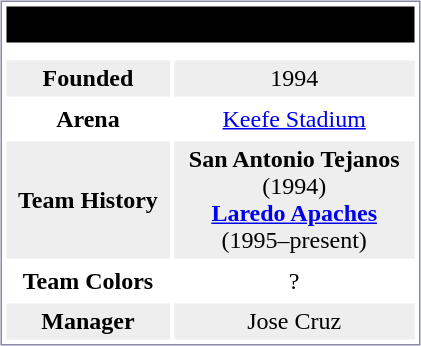<table style="margin:5px; border:1px solid #8888AA;" align=right cellpadding=3 cellspacing=3 width=280>
<tr align="center" bgcolor="#000000">
<td colspan=2><span><strong>San Antonio Tejanos</strong></span></td>
</tr>
<tr align="center">
<td colspan=2></td>
</tr>
<tr align="center" bgcolor="#eeeeee">
<td><strong>Founded</strong></td>
<td>1994</td>
</tr>
<tr align="center">
<td><strong>Arena</strong></td>
<td><a href='#'>Keefe Stadium</a></td>
</tr>
<tr align="center" bgcolor="#eeeeee">
<td><strong>Team History</strong></td>
<td><strong>San Antonio Tejanos</strong> <br> (1994) <br> <strong><a href='#'>Laredo Apaches</a></strong> <br> (1995–present)</td>
</tr>
<tr align="center">
<td><strong>Team Colors</strong></td>
<td>?</td>
</tr>
<tr align="center" bgcolor="#eeeeee">
<td><strong>Manager</strong></td>
<td>Jose Cruz </td>
</tr>
</table>
